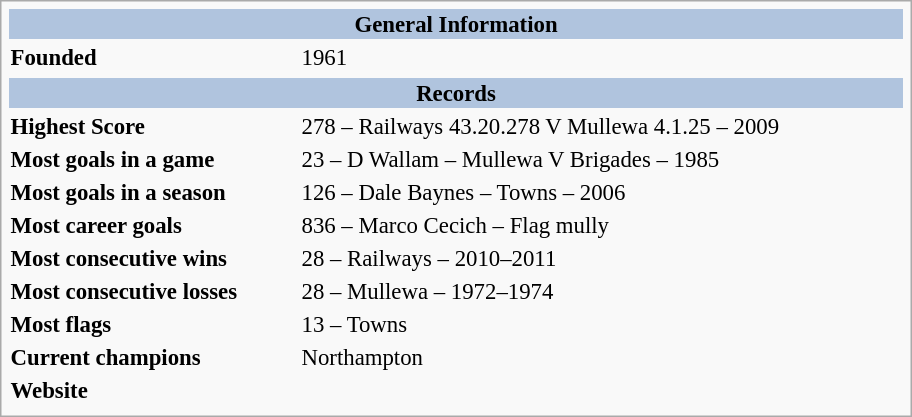<table class="infobox" style="width: 40em; font-size: 95%;">
<tr>
<th colspan="2" bgcolor="#b0c4de"><strong>General Information</strong></th>
</tr>
<tr style="vertical-align: top;">
<td><strong>Founded</strong></td>
<td>1961</td>
</tr>
<tr style="vertical-align: top;">
</tr>
<tr>
<th colspan="2" bgcolor="#b0c4de"><strong>Records</strong></th>
</tr>
<tr style="vertical-align: top;">
<td><strong>Highest Score</strong></td>
<td>278 – Railways 43.20.278 V Mullewa 4.1.25 – 2009</td>
</tr>
<tr>
<td><strong>Most goals in a game</strong></td>
<td>23 – D Wallam – Mullewa V Brigades – 1985</td>
</tr>
<tr>
<td><strong>Most goals in a season</strong></td>
<td>126 – Dale Baynes – Towns – 2006</td>
</tr>
<tr>
<td><strong>Most career goals</strong></td>
<td>836 – Marco Cecich – Flag mully</td>
</tr>
<tr>
<td><strong>Most consecutive wins</strong></td>
<td>28 – Railways – 2010–2011</td>
</tr>
<tr>
<td><strong>Most consecutive losses</strong></td>
<td>28 – Mullewa – 1972–1974</td>
</tr>
<tr>
<td><strong>Most flags</strong></td>
<td>13 – Towns</td>
</tr>
<tr>
<td><strong>Current champions</strong></td>
<td>Northampton</td>
</tr>
<tr style="vertical-align: top;"jnh>
<td><strong>Website</strong></td>
<td></td>
</tr>
<tr>
</tr>
</table>
